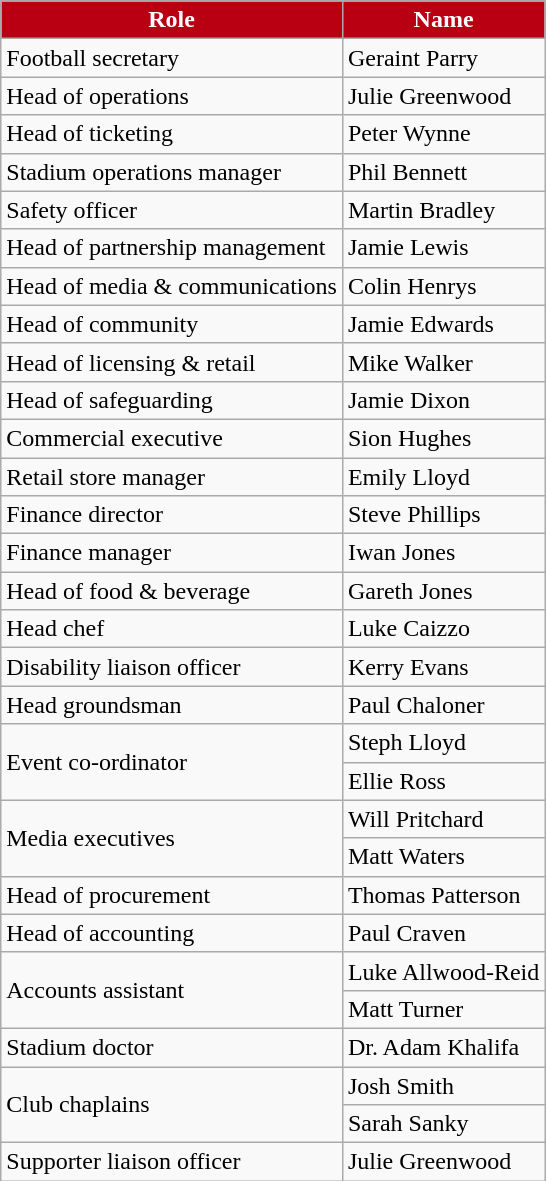<table class="wikitable" |>
<tr>
<th style="background:#b90013;color:white">Role</th>
<th style="background:#b90013;color:white">Name</th>
</tr>
<tr>
<td align="left">Football secretary</td>
<td align="left">Geraint Parry</td>
</tr>
<tr>
<td align="left">Head of operations</td>
<td align="left">Julie Greenwood</td>
</tr>
<tr>
<td align="left">Head of ticketing</td>
<td align="left">Peter Wynne</td>
</tr>
<tr>
<td align="left">Stadium operations manager</td>
<td align="left">Phil Bennett</td>
</tr>
<tr>
<td align="left">Safety officer</td>
<td align="left">Martin Bradley</td>
</tr>
<tr>
<td align="left">Head of partnership management</td>
<td align="left">Jamie Lewis</td>
</tr>
<tr>
<td align="left">Head of media & communications</td>
<td align="left">Colin Henrys</td>
</tr>
<tr>
<td align="left">Head of community</td>
<td align="left">Jamie Edwards</td>
</tr>
<tr>
<td align="left">Head of licensing & retail</td>
<td align="left">Mike Walker</td>
</tr>
<tr>
<td align="left">Head of safeguarding</td>
<td align="left">Jamie Dixon</td>
</tr>
<tr>
<td align="left">Commercial executive</td>
<td align="left">Sion Hughes</td>
</tr>
<tr>
<td align="left">Retail store manager</td>
<td align="left">Emily Lloyd</td>
</tr>
<tr>
<td align="left">Finance director</td>
<td align="left">Steve Phillips</td>
</tr>
<tr>
<td align="left">Finance manager</td>
<td align="left">Iwan Jones</td>
</tr>
<tr>
<td align="left">Head of food & beverage</td>
<td align="left">Gareth Jones</td>
</tr>
<tr>
<td align="left">Head chef</td>
<td align="left">Luke Caizzo</td>
</tr>
<tr>
<td align="left">Disability liaison officer</td>
<td align="left">Kerry Evans</td>
</tr>
<tr>
<td align="left">Head groundsman</td>
<td align="left">Paul Chaloner</td>
</tr>
<tr>
<td rowspan="2" align="left">Event co-ordinator</td>
<td align="left">Steph Lloyd</td>
</tr>
<tr>
<td align="left">Ellie Ross</td>
</tr>
<tr>
<td rowspan="2" align="left">Media executives</td>
<td align="left">Will Pritchard</td>
</tr>
<tr>
<td align="left">Matt Waters</td>
</tr>
<tr>
<td align="left">Head of procurement</td>
<td align="left">Thomas Patterson</td>
</tr>
<tr>
<td align="left">Head of accounting</td>
<td align="left">Paul Craven</td>
</tr>
<tr>
<td rowspan="2" align="left">Accounts assistant</td>
<td align="left">Luke Allwood-Reid</td>
</tr>
<tr>
<td align="left">Matt Turner</td>
</tr>
<tr>
<td align="left">Stadium doctor</td>
<td align="left">Dr. Adam Khalifa</td>
</tr>
<tr>
<td rowspan="2" align="left">Club chaplains</td>
<td align="left">Josh Smith</td>
</tr>
<tr>
<td align="left">Sarah Sanky</td>
</tr>
<tr>
<td align="left">Supporter liaison officer</td>
<td align="left">Julie Greenwood</td>
</tr>
</table>
